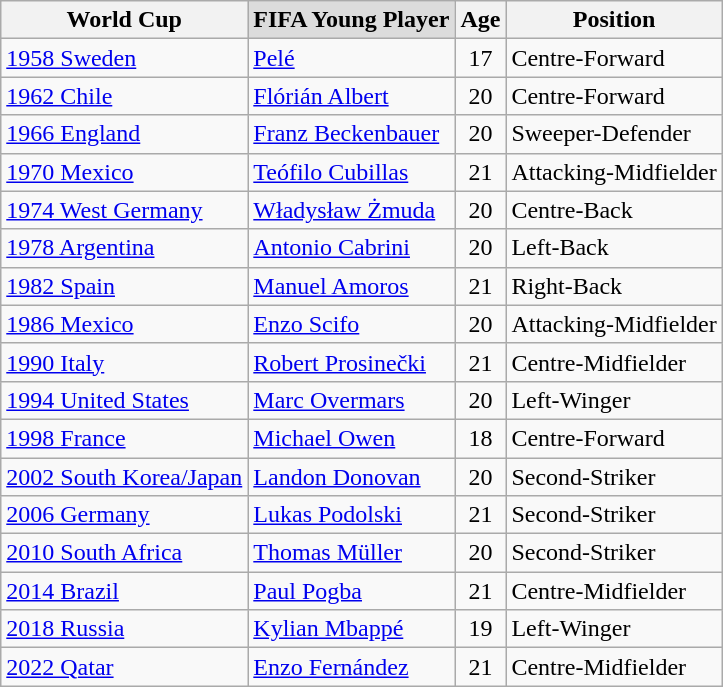<table class="wikitable">
<tr>
<th>World Cup</th>
<th scope=col style="background-color: #DCDCDC">FIFA Young Player</th>
<th>Age</th>
<th>Position</th>
</tr>
<tr>
<td><a href='#'>1958 Sweden</a></td>
<td> <a href='#'>Pelé</a></td>
<td align="center">17</td>
<td>Centre-Forward</td>
</tr>
<tr>
<td><a href='#'>1962 Chile</a></td>
<td> <a href='#'>Flórián Albert</a></td>
<td align="center">20</td>
<td>Centre-Forward</td>
</tr>
<tr>
<td><a href='#'>1966 England</a></td>
<td> <a href='#'>Franz Beckenbauer</a></td>
<td align="center">20</td>
<td>Sweeper-Defender</td>
</tr>
<tr>
<td><a href='#'>1970 Mexico</a></td>
<td> <a href='#'>Teófilo Cubillas</a></td>
<td align="center">21</td>
<td>Attacking-Midfielder</td>
</tr>
<tr>
<td><a href='#'>1974 West Germany</a></td>
<td> <a href='#'>Władysław Żmuda</a></td>
<td align="center">20</td>
<td>Centre-Back</td>
</tr>
<tr>
<td><a href='#'>1978 Argentina</a></td>
<td> <a href='#'>Antonio Cabrini</a></td>
<td align="center">20</td>
<td>Left-Back</td>
</tr>
<tr>
<td align=left><a href='#'>1982 Spain</a></td>
<td> <a href='#'>Manuel Amoros</a></td>
<td align="center">21</td>
<td>Right-Back</td>
</tr>
<tr>
<td align=left><a href='#'>1986 Mexico</a></td>
<td> <a href='#'>Enzo Scifo</a></td>
<td align="center">20</td>
<td>Attacking-Midfielder</td>
</tr>
<tr>
<td align=left><a href='#'>1990 Italy</a></td>
<td> <a href='#'>Robert Prosinečki</a></td>
<td align="center">21</td>
<td>Centre-Midfielder</td>
</tr>
<tr>
<td align=left><a href='#'>1994 United States</a></td>
<td> <a href='#'>Marc Overmars</a></td>
<td align="center">20</td>
<td>Left-Winger</td>
</tr>
<tr>
<td align=left><a href='#'>1998 France</a></td>
<td> <a href='#'>Michael Owen</a></td>
<td align="center">18</td>
<td>Centre-Forward</td>
</tr>
<tr>
<td align=left><a href='#'>2002 South Korea/Japan</a></td>
<td> <a href='#'>Landon Donovan</a></td>
<td align="center">20</td>
<td>Second-Striker</td>
</tr>
<tr>
<td><a href='#'>2006 Germany</a></td>
<td align=left> <a href='#'>Lukas Podolski</a></td>
<td align="center">21</td>
<td>Second-Striker</td>
</tr>
<tr>
<td><a href='#'>2010 South Africa</a></td>
<td align=left> <a href='#'>Thomas Müller</a></td>
<td align="center">20</td>
<td>Second-Striker</td>
</tr>
<tr>
<td><a href='#'>2014 Brazil</a></td>
<td align=left> <a href='#'>Paul Pogba</a></td>
<td align="center">21</td>
<td>Centre-Midfielder</td>
</tr>
<tr>
<td><a href='#'>2018 Russia</a></td>
<td align=left> <a href='#'>Kylian Mbappé</a></td>
<td align="center">19</td>
<td>Left-Winger</td>
</tr>
<tr>
<td><a href='#'>2022 Qatar</a></td>
<td> <a href='#'>Enzo Fernández</a></td>
<td align="center">21</td>
<td>Centre-Midfielder</td>
</tr>
</table>
